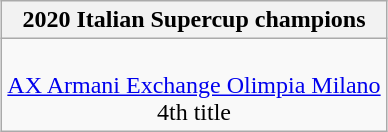<table class=wikitable style="text-align:center; margin:auto">
<tr>
<th>2020 Italian Supercup champions</th>
</tr>
<tr>
<td style="text-align:center"> <br> <a href='#'>AX Armani Exchange Olimpia Milano</a> <br> 4th title</td>
</tr>
</table>
